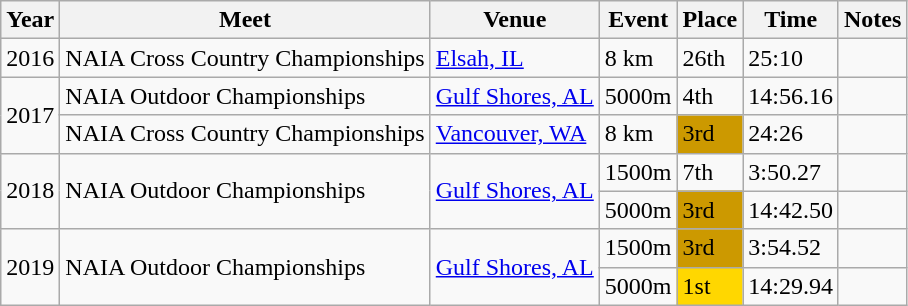<table class="wikitable">
<tr>
<th>Year</th>
<th>Meet</th>
<th>Venue</th>
<th>Event</th>
<th>Place</th>
<th>Time</th>
<th>Notes</th>
</tr>
<tr>
<td>2016</td>
<td>NAIA Cross Country Championships</td>
<td><a href='#'>Elsah, IL</a></td>
<td>8 km</td>
<td>26th</td>
<td>25:10</td>
<td></td>
</tr>
<tr>
<td rowspan="2">2017</td>
<td>NAIA Outdoor Championships</td>
<td><a href='#'>Gulf Shores, AL</a></td>
<td>5000m</td>
<td>4th</td>
<td>14:56.16</td>
<td></td>
</tr>
<tr>
<td>NAIA Cross Country Championships</td>
<td><a href='#'>Vancouver, WA</a></td>
<td>8 km</td>
<td bgcolor="cc9900">3rd</td>
<td>24:26</td>
<td></td>
</tr>
<tr>
<td rowspan="2">2018</td>
<td rowspan="2">NAIA Outdoor Championships</td>
<td rowspan="2"><a href='#'>Gulf Shores, AL</a></td>
<td>1500m</td>
<td>7th</td>
<td>3:50.27</td>
<td></td>
</tr>
<tr>
<td>5000m</td>
<td bgcolor="cc9900">3rd</td>
<td>14:42.50</td>
<td></td>
</tr>
<tr>
<td rowspan="2">2019</td>
<td rowspan="2">NAIA Outdoor Championships</td>
<td rowspan="2"><a href='#'>Gulf Shores, AL</a></td>
<td>1500m</td>
<td bgcolor="cc9900">3rd</td>
<td>3:54.52</td>
<td></td>
</tr>
<tr>
<td>5000m</td>
<td bgcolor="gold">1st</td>
<td>14:29.94</td>
<td></td>
</tr>
</table>
